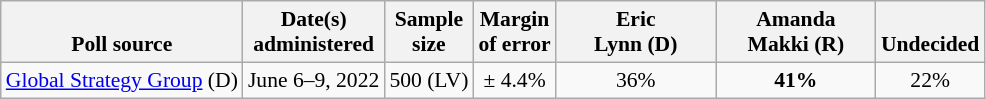<table class="wikitable" style="font-size:90%;text-align:center;">
<tr valign=bottom>
<th>Poll source</th>
<th>Date(s)<br>administered</th>
<th>Sample<br>size</th>
<th>Margin<br>of error</th>
<th style="width:100px;">Eric<br>Lynn (D)</th>
<th style="width:100px;">Amanda<br>Makki (R)</th>
<th>Undecided</th>
</tr>
<tr>
<td style="text-align:left;"><a href='#'>Global Strategy Group</a> (D)</td>
<td>June 6–9, 2022</td>
<td>500 (LV)</td>
<td>± 4.4%</td>
<td>36%</td>
<td><strong>41%</strong></td>
<td>22%</td>
</tr>
</table>
